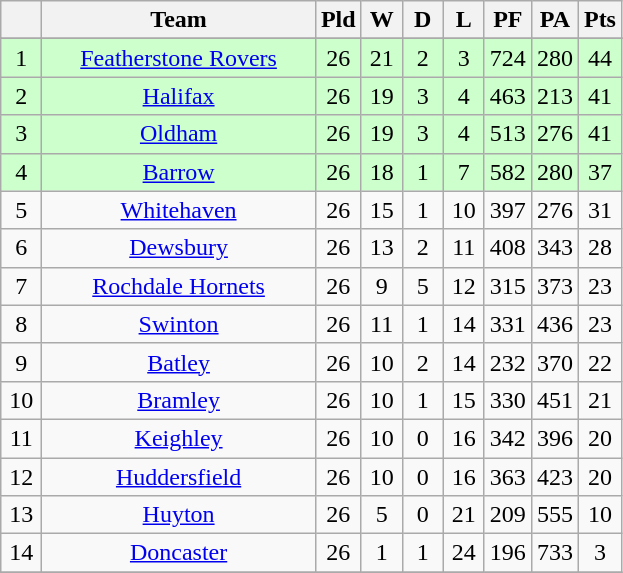<table class="wikitable" style="text-align:center;">
<tr>
<th width=20 abbr="Position"></th>
<th width=175>Team</th>
<th width=20 abbr="Played">Pld</th>
<th width=20 abbr="Won">W</th>
<th width=20 abbr="Drawn">D</th>
<th width=20 abbr="Lost">L</th>
<th width=20 abbr=”Points For”>PF</th>
<th width=20 abbr=”Points Against”>PA</th>
<th width=20 abbr="Points">Pts</th>
</tr>
<tr>
</tr>
<tr align=center style="background:#e1e1ff;color:">
</tr>
<tr align=center style="background:#ccffcc;color:">
<td>1</td>
<td><a href='#'>Featherstone Rovers</a></td>
<td>26</td>
<td>21</td>
<td>2</td>
<td>3</td>
<td>724</td>
<td>280</td>
<td>44</td>
</tr>
<tr align=center style="background:#ccffcc;color:">
<td>2</td>
<td><a href='#'>Halifax</a></td>
<td>26</td>
<td>19</td>
<td>3</td>
<td>4</td>
<td>463</td>
<td>213</td>
<td>41</td>
</tr>
<tr align=center style="background:#ccffcc;color:">
<td>3</td>
<td><a href='#'>Oldham</a></td>
<td>26</td>
<td>19</td>
<td>3</td>
<td>4</td>
<td>513</td>
<td>276</td>
<td>41</td>
</tr>
<tr align=center style="background:#ccffcc;color:">
<td>4</td>
<td><a href='#'>Barrow</a></td>
<td>26</td>
<td>18</td>
<td>1</td>
<td>7</td>
<td>582</td>
<td>280</td>
<td>37</td>
</tr>
<tr align=center style="background:">
<td>5</td>
<td><a href='#'>Whitehaven</a></td>
<td>26</td>
<td>15</td>
<td>1</td>
<td>10</td>
<td>397</td>
<td>276</td>
<td>31</td>
</tr>
<tr align=center style="background:">
<td>6</td>
<td><a href='#'>Dewsbury</a></td>
<td>26</td>
<td>13</td>
<td>2</td>
<td>11</td>
<td>408</td>
<td>343</td>
<td>28</td>
</tr>
<tr align=center style="background:">
<td>7</td>
<td><a href='#'>Rochdale Hornets</a></td>
<td>26</td>
<td>9</td>
<td>5</td>
<td>12</td>
<td>315</td>
<td>373</td>
<td>23</td>
</tr>
<tr align=center style="background:">
<td>8</td>
<td><a href='#'>Swinton</a></td>
<td>26</td>
<td>11</td>
<td>1</td>
<td>14</td>
<td>331</td>
<td>436</td>
<td>23</td>
</tr>
<tr align=center style="background:">
<td>9</td>
<td><a href='#'>Batley</a></td>
<td>26</td>
<td>10</td>
<td>2</td>
<td>14</td>
<td>232</td>
<td>370</td>
<td>22</td>
</tr>
<tr align=center style="background:">
<td>10</td>
<td><a href='#'>Bramley</a></td>
<td>26</td>
<td>10</td>
<td>1</td>
<td>15</td>
<td>330</td>
<td>451</td>
<td>21</td>
</tr>
<tr align=center style="background:">
<td>11</td>
<td><a href='#'>Keighley</a></td>
<td>26</td>
<td>10</td>
<td>0</td>
<td>16</td>
<td>342</td>
<td>396</td>
<td>20</td>
</tr>
<tr align=center style="background:">
<td>12</td>
<td><a href='#'>Huddersfield</a></td>
<td>26</td>
<td>10</td>
<td>0</td>
<td>16</td>
<td>363</td>
<td>423</td>
<td>20</td>
</tr>
<tr align=center style="background:">
<td>13</td>
<td><a href='#'>Huyton</a></td>
<td>26</td>
<td>5</td>
<td>0</td>
<td>21</td>
<td>209</td>
<td>555</td>
<td>10</td>
</tr>
<tr align=center style="background:">
<td>14</td>
<td><a href='#'>Doncaster</a></td>
<td>26</td>
<td>1</td>
<td>1</td>
<td>24</td>
<td>196</td>
<td>733</td>
<td>3</td>
</tr>
<tr>
</tr>
</table>
